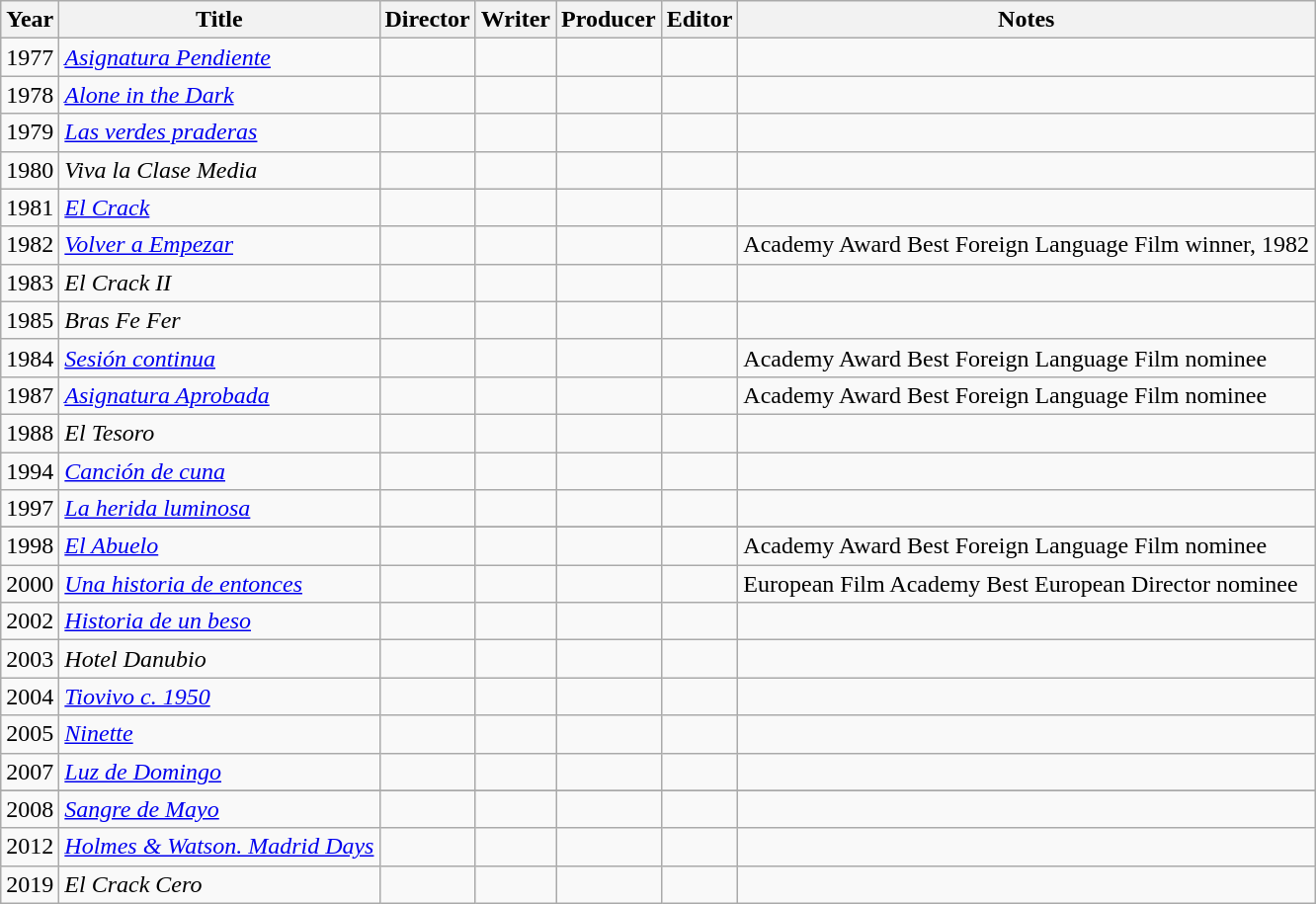<table class = "wikitable sortable">
<tr>
<th>Year</th>
<th>Title</th>
<th>Director</th>
<th>Writer</th>
<th>Producer</th>
<th>Editor</th>
<th>Notes</th>
</tr>
<tr>
<td>1977</td>
<td><em><a href='#'>Asignatura Pendiente</a></em></td>
<td></td>
<td></td>
<td></td>
<td></td>
<td></td>
</tr>
<tr>
<td>1978</td>
<td><em><a href='#'>Alone in the Dark</a></em></td>
<td></td>
<td></td>
<td></td>
<td></td>
<td></td>
</tr>
<tr>
<td>1979</td>
<td><em><a href='#'>Las verdes praderas</a></em></td>
<td></td>
<td></td>
<td></td>
<td></td>
<td></td>
</tr>
<tr>
<td>1980</td>
<td><em>Viva la Clase Media</em></td>
<td></td>
<td></td>
<td></td>
<td></td>
<td></td>
</tr>
<tr>
<td>1981</td>
<td><em><a href='#'>El Crack</a></em></td>
<td></td>
<td></td>
<td></td>
<td></td>
<td></td>
</tr>
<tr>
<td>1982</td>
<td><em><a href='#'>Volver a Empezar</a></em></td>
<td></td>
<td></td>
<td></td>
<td></td>
<td>Academy Award Best Foreign Language Film winner, 1982</td>
</tr>
<tr>
<td>1983</td>
<td><em>El Crack II</em></td>
<td></td>
<td></td>
<td></td>
<td></td>
<td></td>
</tr>
<tr>
<td>1985</td>
<td><em>Bras Fe Fer</em></td>
<td></td>
<td></td>
<td></td>
<td></td>
<td></td>
</tr>
<tr>
<td>1984</td>
<td><em><a href='#'>Sesión continua</a></em></td>
<td></td>
<td></td>
<td></td>
<td></td>
<td>Academy Award Best Foreign Language Film nominee</td>
</tr>
<tr>
<td>1987</td>
<td><em><a href='#'>Asignatura Aprobada</a></em></td>
<td></td>
<td></td>
<td></td>
<td></td>
<td>Academy Award Best Foreign Language Film nominee</td>
</tr>
<tr>
<td>1988</td>
<td><em>El Tesoro</em></td>
<td></td>
<td></td>
<td></td>
<td></td>
<td></td>
</tr>
<tr>
<td>1994</td>
<td><em><a href='#'>Canción de cuna</a></em></td>
<td></td>
<td></td>
<td></td>
<td></td>
<td></td>
</tr>
<tr>
<td>1997</td>
<td><em><a href='#'>La herida luminosa</a></em></td>
<td></td>
<td></td>
<td></td>
<td></td>
<td></td>
</tr>
<tr>
</tr>
<tr>
<td>1998</td>
<td><em><a href='#'>El Abuelo</a></em></td>
<td></td>
<td></td>
<td></td>
<td></td>
<td>Academy Award Best Foreign Language Film nominee</td>
</tr>
<tr>
<td>2000</td>
<td><em><a href='#'>Una historia de entonces</a></em></td>
<td></td>
<td></td>
<td></td>
<td></td>
<td>European Film Academy Best European Director nominee</td>
</tr>
<tr>
<td>2002</td>
<td><em><a href='#'>Historia de un beso</a></em></td>
<td></td>
<td></td>
<td></td>
<td></td>
<td></td>
</tr>
<tr>
<td>2003</td>
<td><em>Hotel Danubio</em></td>
<td></td>
<td></td>
<td></td>
<td></td>
<td></td>
</tr>
<tr>
<td>2004</td>
<td><em><a href='#'>Tiovivo c. 1950</a></em></td>
<td></td>
<td></td>
<td></td>
<td></td>
<td></td>
</tr>
<tr>
<td>2005</td>
<td><em><a href='#'>Ninette</a></em></td>
<td></td>
<td></td>
<td></td>
<td></td>
<td></td>
</tr>
<tr>
<td>2007</td>
<td><em><a href='#'>Luz de Domingo</a></em></td>
<td></td>
<td></td>
<td></td>
<td></td>
<td></td>
</tr>
<tr>
</tr>
<tr>
<td>2008</td>
<td><em><a href='#'>Sangre de Mayo</a></em></td>
<td></td>
<td></td>
<td></td>
<td></td>
<td></td>
</tr>
<tr>
<td>2012</td>
<td><em><a href='#'>Holmes & Watson. Madrid Days</a></em></td>
<td></td>
<td></td>
<td></td>
<td></td>
<td></td>
</tr>
<tr>
<td>2019</td>
<td><em>El Crack Cero</em></td>
<td></td>
<td></td>
<td></td>
<td></td>
<td></td>
</tr>
</table>
